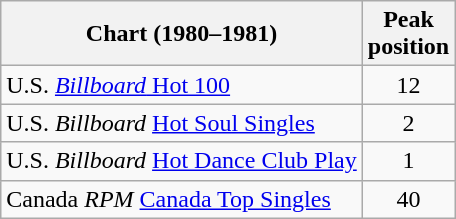<table class="wikitable sortable">
<tr>
<th>Chart (1980–1981)</th>
<th>Peak<br>position</th>
</tr>
<tr>
<td>U.S. <a href='#'><em>Billboard</em> Hot 100</a></td>
<td align="center">12</td>
</tr>
<tr>
<td>U.S. <em>Billboard</em> <a href='#'>Hot Soul Singles</a></td>
<td align="center">2</td>
</tr>
<tr>
<td>U.S. <em>Billboard</em> <a href='#'>Hot Dance Club Play</a></td>
<td align="center">1</td>
</tr>
<tr>
<td>Canada <em>RPM</em> <a href='#'>Canada Top Singles</a></td>
<td align="center">40</td>
</tr>
</table>
